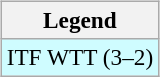<table>
<tr valign=top>
<td><br><table class=wikitable style=font-size:97%>
<tr>
<th>Legend</th>
</tr>
<tr bgcolor=cffcff>
<td>ITF WTT (3–2)</td>
</tr>
</table>
</td>
<td></td>
</tr>
</table>
